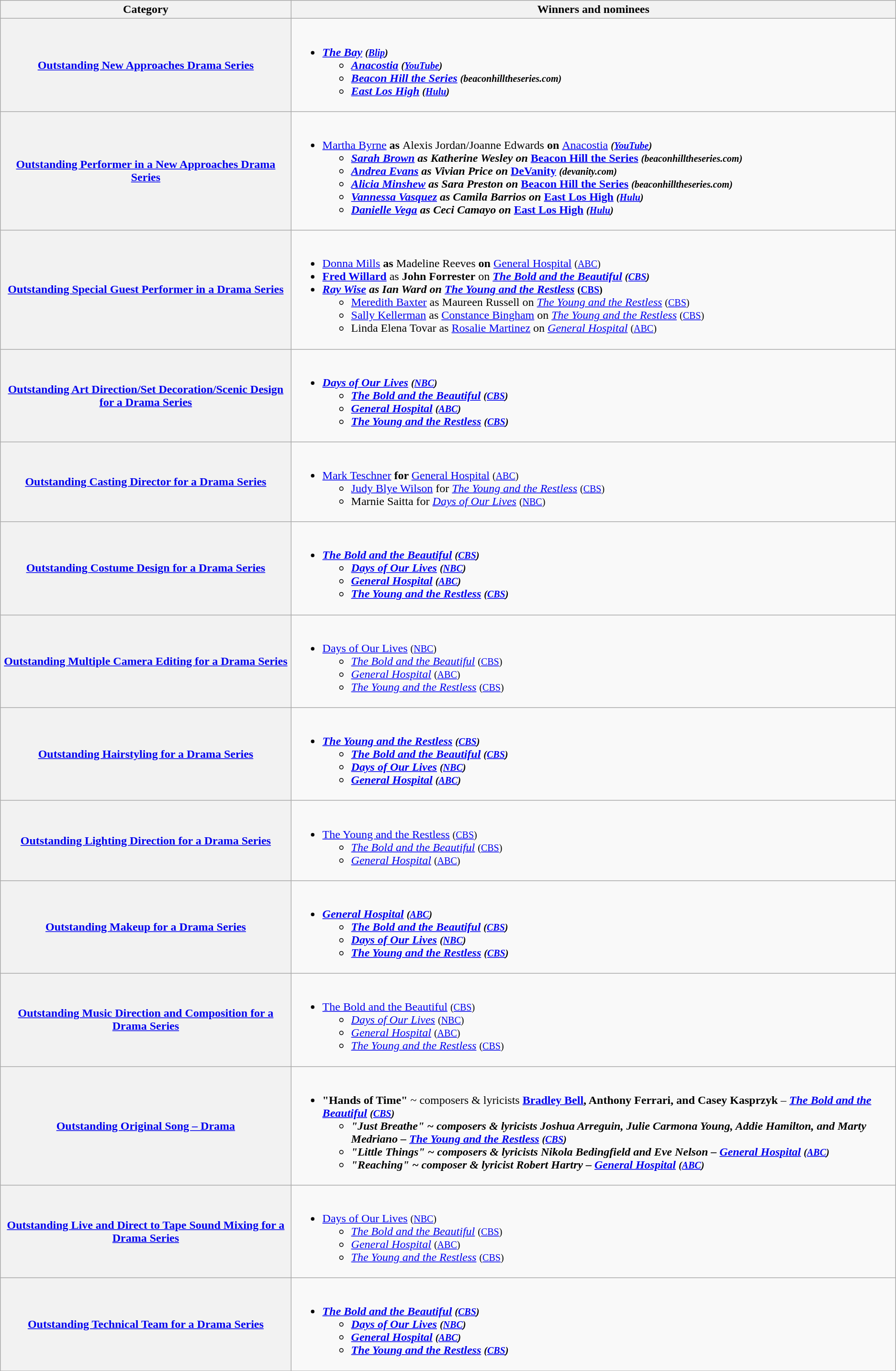<table class="wikitable sortable">
<tr>
<th scope="col">Category</th>
<th scope="col">Winners and nominees</th>
</tr>
<tr>
<th scope="row"><a href='#'>Outstanding New Approaches Drama Series</a></th>
<td><br><ul><li><strong><em><a href='#'>The Bay</a><em> <small>(<a href='#'>Blip</a>)</small><strong><ul><li></em><a href='#'>Anacostia</a><em> <small>(<a href='#'>YouTube</a>)</small></li><li></em><a href='#'>Beacon Hill the Series</a><em> <small>(beaconhilltheseries.com)</small></li><li></em><a href='#'>East Los High</a><em> <small>(<a href='#'>Hulu</a>)</small></li></ul></li></ul></td>
</tr>
<tr>
<th scope="row"><a href='#'>Outstanding Performer in a New Approaches Drama Series</a></th>
<td><br><ul><li></strong><a href='#'>Martha Byrne</a><strong> as </strong>Alexis Jordan/Joanne Edwards<strong> on </em></strong><a href='#'>Anacostia</a><strong><em> <small>(<a href='#'>YouTube</a>)</small><ul><li><a href='#'>Sarah Brown</a> as Katherine Wesley on </em><a href='#'>Beacon Hill the Series</a><em> <small>(beaconhilltheseries.com)</small></li><li><a href='#'>Andrea Evans</a> as Vivian Price on </em><a href='#'>DeVanity</a><em> <small>(devanity.com)</small></li><li><a href='#'>Alicia Minshew</a> as Sara Preston on </em><a href='#'>Beacon Hill the Series</a><em> <small>(beaconhilltheseries.com)</small></li><li><a href='#'>Vannessa Vasquez</a> as Camila Barrios on </em><a href='#'>East Los High</a><em> <small>(<a href='#'>Hulu</a>)</small></li><li><a href='#'>Danielle Vega</a> as Ceci Camayo on </em><a href='#'>East Los High</a><em> <small>(<a href='#'>Hulu</a>)</small></li></ul></li></ul></td>
</tr>
<tr>
<th scope="row"><a href='#'>Outstanding Special Guest Performer in a Drama Series</a></th>
<td><br><ul><li></strong><a href='#'>Donna Mills</a><strong> as </strong>Madeline Reeves<strong> on </em></strong><a href='#'>General Hospital</a></em> <small>(<a href='#'>ABC</a>)</small></strong></li><li><strong><a href='#'>Fred Willard</a></strong> as <strong>John Forrester</strong> on <strong><em><a href='#'>The Bold and the Beautiful</a><em> <small>(<a href='#'>CBS</a>)</small><strong></li><li></strong><a href='#'>Ray Wise</a><strong> as </strong>Ian Ward<strong> on </em></strong><a href='#'>The Young and the Restless</a></em> <small>(<a href='#'>CBS</a>)</small></strong><ul><li><a href='#'>Meredith Baxter</a> as Maureen Russell on <em><a href='#'>The Young and the Restless</a></em> <small>(<a href='#'>CBS</a>)</small></li><li><a href='#'>Sally Kellerman</a> as <a href='#'>Constance Bingham</a> on <em><a href='#'>The Young and the Restless</a></em> <small>(<a href='#'>CBS</a>)</small></li><li>Linda Elena Tovar as <a href='#'>Rosalie Martinez</a> on <em><a href='#'>General Hospital</a></em> <small>(<a href='#'>ABC</a>)</small></li></ul></li></ul></td>
</tr>
<tr>
<th scope="row"><a href='#'>Outstanding Art Direction/Set Decoration/Scenic Design for a Drama Series</a></th>
<td><br><ul><li><strong><em><a href='#'>Days of Our Lives</a><em> <small>(<a href='#'>NBC</a>)</small><strong><ul><li></em><a href='#'>The Bold and the Beautiful</a><em> <small>(<a href='#'>CBS</a>)</small></li><li></em><a href='#'>General Hospital</a><em> <small>(<a href='#'>ABC</a>)</small></li><li></em><a href='#'>The Young and the Restless</a><em> <small>(<a href='#'>CBS</a>)</small></li></ul></li></ul></td>
</tr>
<tr>
<th scope="row"><a href='#'>Outstanding Casting Director for a Drama Series</a></th>
<td><br><ul><li></strong><a href='#'>Mark Teschner</a><strong> for </em></strong><a href='#'>General Hospital</a></em> <small>(<a href='#'>ABC</a>)</small></strong><ul><li><a href='#'>Judy Blye Wilson</a> for <em><a href='#'>The Young and the Restless</a></em> <small>(<a href='#'>CBS</a>)</small></li><li>Marnie Saitta for <em><a href='#'>Days of Our Lives</a></em> <small>(<a href='#'>NBC</a>)</small></li></ul></li></ul></td>
</tr>
<tr>
<th scope="row"><a href='#'>Outstanding Costume Design for a Drama Series</a></th>
<td><br><ul><li><strong><em><a href='#'>The Bold and the Beautiful</a><em> <small>(<a href='#'>CBS</a>)</small><strong><ul><li></em><a href='#'>Days of Our Lives</a><em> <small>(<a href='#'>NBC</a>)</small></li><li></em><a href='#'>General Hospital</a><em> <small>(<a href='#'>ABC</a>)</small></li><li></em><a href='#'>The Young and the Restless</a><em> <small>(<a href='#'>CBS</a>)</small></li></ul></li></ul></td>
</tr>
<tr>
<th scope="row"><a href='#'>Outstanding Multiple Camera Editing for a Drama Series</a></th>
<td><br><ul><li></em></strong><a href='#'>Days of Our Lives</a></em> <small>(<a href='#'>NBC</a>)</small></strong><ul><li><em><a href='#'>The Bold and the Beautiful</a></em> <small>(<a href='#'>CBS</a>)</small></li><li><em><a href='#'>General Hospital</a></em> <small>(<a href='#'>ABC</a>)</small></li><li><em><a href='#'>The Young and the Restless</a></em> <small>(<a href='#'>CBS</a>)</small></li></ul></li></ul></td>
</tr>
<tr>
<th scope="row"><a href='#'>Outstanding Hairstyling for a Drama Series</a></th>
<td><br><ul><li><strong><em><a href='#'>The Young and the Restless</a><em> <small>(<a href='#'>CBS</a>)</small><strong><ul><li></em><a href='#'>The Bold and the Beautiful</a><em> <small>(<a href='#'>CBS</a>)</small></li><li></em><a href='#'>Days of Our Lives</a><em> <small>(<a href='#'>NBC</a>)</small></li><li></em><a href='#'>General Hospital</a><em> <small>(<a href='#'>ABC</a>)</small></li></ul></li></ul></td>
</tr>
<tr>
<th scope="row"><a href='#'>Outstanding Lighting Direction for a Drama Series</a></th>
<td><br><ul><li></em></strong><a href='#'>The Young and the Restless</a></em> <small>(<a href='#'>CBS</a>)</small></strong><ul><li><em><a href='#'>The Bold and the Beautiful</a></em> <small>(<a href='#'>CBS</a>)</small></li><li><em><a href='#'>General Hospital</a></em> <small>(<a href='#'>ABC</a>)</small></li></ul></li></ul></td>
</tr>
<tr>
<th scope="row"><a href='#'>Outstanding Makeup for a Drama Series</a></th>
<td><br><ul><li><strong><em><a href='#'>General Hospital</a><em> <small>(<a href='#'>ABC</a>)</small><strong><ul><li></em><a href='#'>The Bold and the Beautiful</a><em> <small>(<a href='#'>CBS</a>)</small></li><li></em><a href='#'>Days of Our Lives</a><em> <small>(<a href='#'>NBC</a>)</small></li><li></em><a href='#'>The Young and the Restless</a><em> <small>(<a href='#'>CBS</a>)</small></li></ul></li></ul></td>
</tr>
<tr>
<th scope="row"><a href='#'>Outstanding Music Direction and Composition for a Drama Series</a></th>
<td><br><ul><li></em></strong><a href='#'>The Bold and the Beautiful</a></em> <small>(<a href='#'>CBS</a>)</small></strong><ul><li><em><a href='#'>Days of Our Lives</a></em> <small>(<a href='#'>NBC</a>)</small></li><li><em><a href='#'>General Hospital</a></em> <small>(<a href='#'>ABC</a>)</small></li><li><em><a href='#'>The Young and the Restless</a></em> <small>(<a href='#'>CBS</a>)</small></li></ul></li></ul></td>
</tr>
<tr>
<th scope="row"><a href='#'>Outstanding Original Song – Drama</a></th>
<td><br><ul><li><strong>"Hands of Time"</strong> ~ composers & lyricists <strong><a href='#'>Bradley Bell</a>, Anthony Ferrari, and Casey Kasprzyk</strong> – <strong><em><a href='#'>The Bold and the Beautiful</a><em> <small>(<a href='#'>CBS</a>)</small><strong><ul><li>"Just Breathe" ~ composers & lyricists Joshua Arreguin, Julie Carmona Young, Addie Hamilton, and Marty Medriano – </em><a href='#'>The Young and the Restless</a><em> <small>(<a href='#'>CBS</a>)</small></li><li>"Little Things" ~ composers & lyricists Nikola Bedingfield and Eve Nelson – </em><a href='#'>General Hospital</a><em> <small>(<a href='#'>ABC</a>)</small></li><li>"Reaching" ~ composer & lyricist Robert Hartry – </em><a href='#'>General Hospital</a><em> <small>(<a href='#'>ABC</a>)</small></li></ul></li></ul></td>
</tr>
<tr>
<th scope="row"><a href='#'>Outstanding Live and Direct to Tape Sound Mixing for a Drama Series</a></th>
<td><br><ul><li></em></strong><a href='#'>Days of Our Lives</a></em> <small>(<a href='#'>NBC</a>)</small></strong><ul><li><em><a href='#'>The Bold and the Beautiful</a></em> <small>(<a href='#'>CBS</a>)</small></li><li><em><a href='#'>General Hospital</a></em> <small>(<a href='#'>ABC</a>)</small></li><li><em><a href='#'>The Young and the Restless</a></em> <small>(<a href='#'>CBS</a>)</small></li></ul></li></ul></td>
</tr>
<tr>
<th scope="row"><a href='#'>Outstanding Technical Team for a Drama Series</a></th>
<td><br><ul><li><strong><em><a href='#'>The Bold and the Beautiful</a><em> <small>(<a href='#'>CBS</a>)</small><strong><ul><li></em><a href='#'>Days of Our Lives</a><em> <small>(<a href='#'>NBC</a>)</small></li><li></em><a href='#'>General Hospital</a><em> <small>(<a href='#'>ABC</a>)</small></li><li></em><a href='#'>The Young and the Restless</a><em> <small>(<a href='#'>CBS</a>)</small></li></ul></li></ul></td>
</tr>
<tr>
</tr>
</table>
